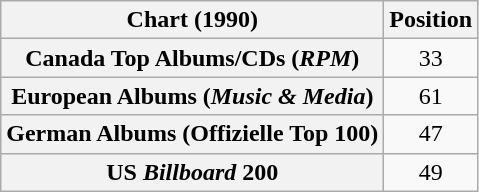<table class="wikitable sortable plainrowheaders" style="text-align:center">
<tr>
<th scope="col">Chart (1990)</th>
<th scope="col">Position</th>
</tr>
<tr>
<th scope="row">Canada Top Albums/CDs (<em>RPM</em>)</th>
<td>33</td>
</tr>
<tr>
<th scope="row">European Albums (<em>Music & Media</em>)</th>
<td>61</td>
</tr>
<tr>
<th scope="row">German Albums (Offizielle Top 100)</th>
<td>47</td>
</tr>
<tr>
<th scope="row">US <em>Billboard</em> 200</th>
<td>49</td>
</tr>
</table>
